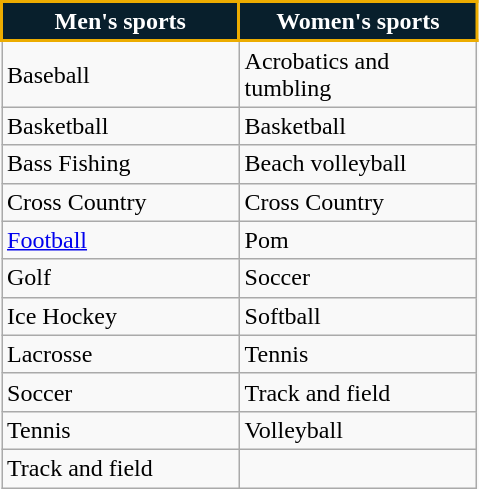<table class="wikitable"; style= "text-align: ">
<tr>
<th width= 150px style = "background:#081F2C; color:white; border:2px solid #ECAC00">Men's sports</th>
<th width= 150px style = "background:#081F2C; color:white; border:2px solid #ECAC00">Women's sports</th>
</tr>
<tr>
<td>Baseball</td>
<td>Acrobatics and tumbling</td>
</tr>
<tr>
<td>Basketball</td>
<td>Basketball</td>
</tr>
<tr>
<td>Bass Fishing</td>
<td>Beach volleyball</td>
</tr>
<tr>
<td>Cross Country</td>
<td>Cross Country</td>
</tr>
<tr>
<td><a href='#'>Football</a></td>
<td>Pom</td>
</tr>
<tr>
<td>Golf</td>
<td>Soccer</td>
</tr>
<tr>
<td>Ice Hockey</td>
<td>Softball</td>
</tr>
<tr>
<td>Lacrosse</td>
<td>Tennis</td>
</tr>
<tr>
<td>Soccer</td>
<td>Track and field</td>
</tr>
<tr>
<td>Tennis</td>
<td>Volleyball</td>
</tr>
<tr>
<td>Track and field</td>
<td></td>
</tr>
</table>
